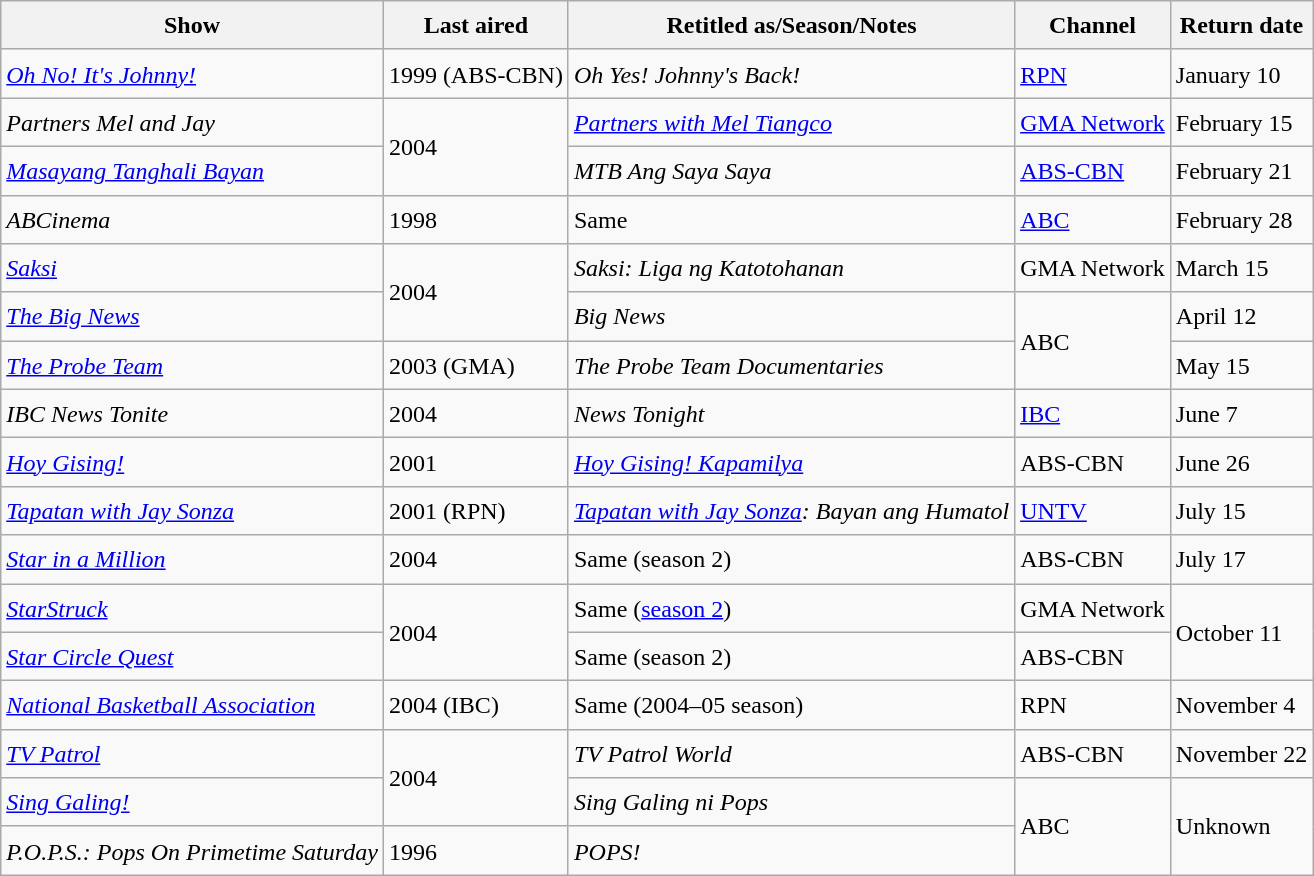<table class="wikitable" style="text-align:left; line-height:25px; width:auto;">
<tr>
<th>Show</th>
<th>Last aired</th>
<th>Retitled as/Season/Notes</th>
<th>Channel</th>
<th>Return date</th>
</tr>
<tr>
<td><em><a href='#'>Oh No! It's Johnny!</a></em></td>
<td>1999 (ABS-CBN)</td>
<td><em>Oh Yes! Johnny's Back!</em></td>
<td><a href='#'>RPN</a></td>
<td>January 10</td>
</tr>
<tr>
<td><em>Partners Mel and Jay</em></td>
<td rowspan="2">2004</td>
<td><em><a href='#'>Partners with Mel Tiangco</a></em></td>
<td><a href='#'>GMA Network</a></td>
<td>February 15</td>
</tr>
<tr>
<td><em><a href='#'>Masayang Tanghali Bayan</a></em></td>
<td><em>MTB Ang Saya Saya</em></td>
<td><a href='#'>ABS-CBN</a></td>
<td>February 21</td>
</tr>
<tr>
<td><em>ABCinema</em></td>
<td>1998</td>
<td>Same</td>
<td><a href='#'>ABC</a></td>
<td>February 28</td>
</tr>
<tr>
<td><em><a href='#'>Saksi</a></em></td>
<td rowspan="2">2004</td>
<td><em>Saksi: Liga ng Katotohanan</em></td>
<td>GMA Network</td>
<td>March 15</td>
</tr>
<tr>
<td><em><a href='#'>The Big News</a></em></td>
<td><em>Big News</em></td>
<td rowspan="2">ABC</td>
<td>April 12</td>
</tr>
<tr>
<td><em><a href='#'>The Probe Team</a></em></td>
<td>2003 (GMA)</td>
<td><em>The Probe Team Documentaries</em></td>
<td>May 15</td>
</tr>
<tr>
<td><em>IBC News Tonite</em></td>
<td>2004</td>
<td><em>News Tonight</em></td>
<td><a href='#'>IBC</a></td>
<td>June 7</td>
</tr>
<tr>
<td><em><a href='#'>Hoy Gising!</a></em></td>
<td>2001</td>
<td><em><a href='#'>Hoy Gising! Kapamilya</a></em></td>
<td>ABS-CBN</td>
<td>June 26</td>
</tr>
<tr>
<td><em><a href='#'>Tapatan with Jay Sonza</a></em></td>
<td>2001 (RPN)</td>
<td><em><a href='#'>Tapatan with Jay Sonza</a>: Bayan ang Humatol</em></td>
<td><a href='#'>UNTV</a></td>
<td>July 15</td>
</tr>
<tr>
<td><em><a href='#'>Star in a Million</a></em></td>
<td>2004</td>
<td>Same (season 2)</td>
<td>ABS-CBN</td>
<td>July 17</td>
</tr>
<tr>
<td><em><a href='#'>StarStruck</a></em></td>
<td rowspan="2">2004</td>
<td>Same (<a href='#'>season 2</a>)</td>
<td>GMA Network</td>
<td rowspan="2">October 11</td>
</tr>
<tr>
<td><em><a href='#'>Star Circle Quest</a></em></td>
<td>Same (season 2)</td>
<td>ABS-CBN</td>
</tr>
<tr>
<td><em><a href='#'>National Basketball Association</a></em></td>
<td>2004 (IBC)</td>
<td>Same (2004–05 season)</td>
<td>RPN</td>
<td>November 4</td>
</tr>
<tr>
<td><em><a href='#'>TV Patrol</a></em></td>
<td rowspan="2">2004</td>
<td><em>TV Patrol World</em></td>
<td>ABS-CBN</td>
<td>November 22</td>
</tr>
<tr>
<td><em><a href='#'>Sing Galing!</a></em></td>
<td><em>Sing Galing ni Pops</em></td>
<td rowspan="2">ABC</td>
<td rowspan="2">Unknown</td>
</tr>
<tr>
<td><em>P.O.P.S.: Pops On Primetime Saturday</em></td>
<td>1996</td>
<td><em>POPS!</em></td>
</tr>
</table>
